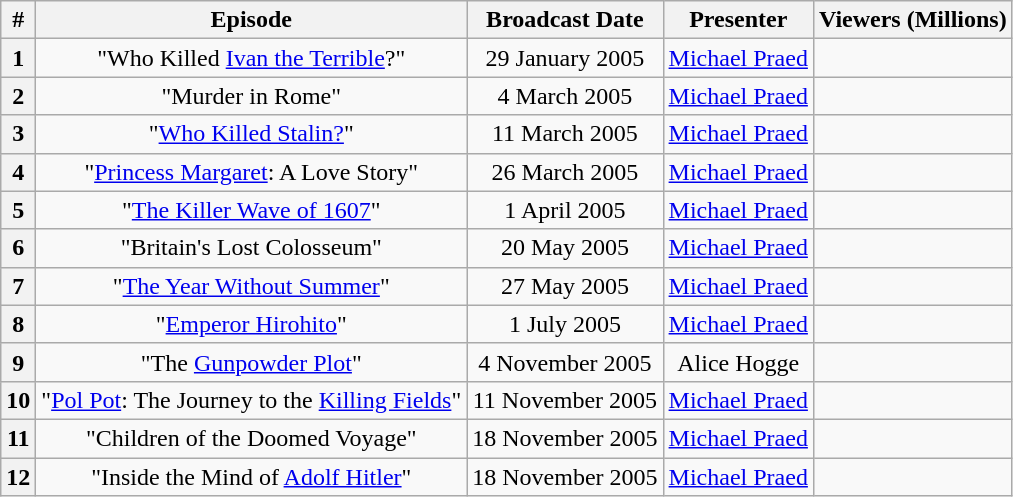<table class="wikitable" border="1" style="text-align: center">
<tr>
<th>#</th>
<th>Episode</th>
<th>Broadcast Date</th>
<th>Presenter</th>
<th>Viewers (Millions)</th>
</tr>
<tr>
<th>1</th>
<td>"Who Killed <a href='#'>Ivan the Terrible</a>?"</td>
<td>29 January 2005</td>
<td><a href='#'>Michael Praed</a></td>
<td></td>
</tr>
<tr>
<th>2</th>
<td>"Murder in Rome"</td>
<td>4 March 2005</td>
<td><a href='#'>Michael Praed</a></td>
<td></td>
</tr>
<tr>
<th>3</th>
<td>"<a href='#'>Who Killed Stalin?</a>"</td>
<td>11 March 2005</td>
<td><a href='#'>Michael Praed</a></td>
<td></td>
</tr>
<tr>
<th>4</th>
<td>"<a href='#'>Princess Margaret</a>: A Love Story"</td>
<td>26 March 2005</td>
<td><a href='#'>Michael Praed</a></td>
<td></td>
</tr>
<tr>
<th>5</th>
<td>"<a href='#'>The Killer Wave of 1607</a>"</td>
<td>1 April 2005</td>
<td><a href='#'>Michael Praed</a></td>
<td></td>
</tr>
<tr>
<th>6</th>
<td>"Britain's Lost Colosseum"</td>
<td>20 May 2005</td>
<td><a href='#'>Michael Praed</a></td>
<td></td>
</tr>
<tr>
<th>7</th>
<td>"<a href='#'>The Year Without Summer</a>"</td>
<td>27 May 2005</td>
<td><a href='#'>Michael Praed</a></td>
<td></td>
</tr>
<tr>
<th>8</th>
<td>"<a href='#'>Emperor Hirohito</a>"</td>
<td>1 July 2005</td>
<td><a href='#'>Michael Praed</a></td>
<td></td>
</tr>
<tr>
<th>9</th>
<td>"The <a href='#'>Gunpowder Plot</a>"</td>
<td>4 November 2005</td>
<td>Alice Hogge</td>
<td></td>
</tr>
<tr>
<th>10</th>
<td>"<a href='#'>Pol Pot</a>: The Journey to the <a href='#'>Killing Fields</a>"</td>
<td>11 November 2005</td>
<td><a href='#'>Michael Praed</a></td>
<td></td>
</tr>
<tr>
<th>11</th>
<td>"Children of the Doomed Voyage"</td>
<td>18 November 2005</td>
<td><a href='#'>Michael Praed</a></td>
<td></td>
</tr>
<tr>
<th>12</th>
<td>"Inside the Mind of <a href='#'>Adolf Hitler</a>"</td>
<td>18 November 2005</td>
<td><a href='#'>Michael Praed</a></td>
<td></td>
</tr>
</table>
